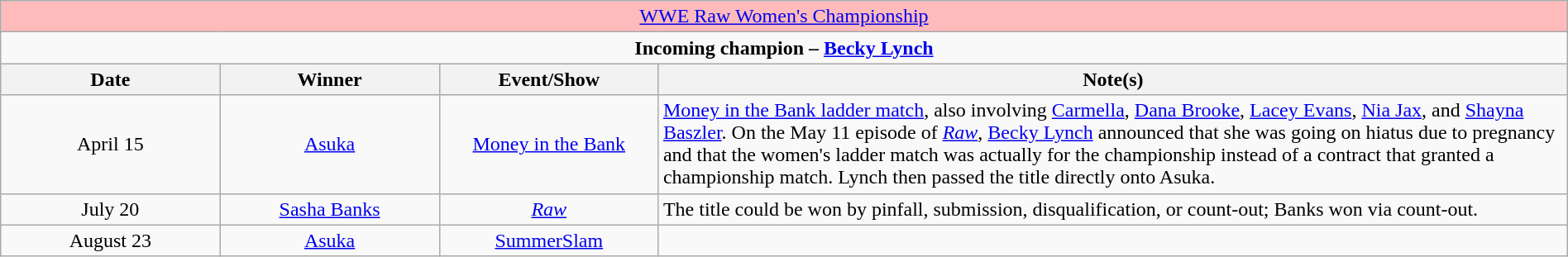<table class="wikitable" style="text-align:center; width:100%;">
<tr style="background:#FBB;">
<td colspan="4" style="text-align: center;"><a href='#'>WWE Raw Women's Championship</a></td>
</tr>
<tr>
<td colspan="4" style="text-align: center;"><strong>Incoming champion – <a href='#'>Becky Lynch</a></strong></td>
</tr>
<tr>
<th width=14%>Date</th>
<th width=14%>Winner</th>
<th width=14%>Event/Show</th>
<th width=58%>Note(s)</th>
</tr>
<tr>
<td>April 15<br></td>
<td><a href='#'>Asuka</a></td>
<td><a href='#'>Money in the Bank</a></td>
<td style="text-align: left;"><a href='#'>Money in the Bank ladder match</a>, also involving <a href='#'>Carmella</a>, <a href='#'>Dana Brooke</a>, <a href='#'>Lacey Evans</a>, <a href='#'>Nia Jax</a>, and <a href='#'>Shayna Baszler</a>. On the May 11 episode of <em><a href='#'>Raw</a></em>, <a href='#'>Becky Lynch</a> announced that she was going on hiatus due to pregnancy and that the women's ladder match was actually for the championship instead of a contract that granted a championship match. Lynch then passed the title directly onto Asuka.</td>
</tr>
<tr>
<td>July 20<br></td>
<td><a href='#'>Sasha Banks</a></td>
<td><em><a href='#'>Raw</a></em></td>
<td align=left>The title could be won by pinfall, submission, disqualification, or count-out; Banks won via count-out.</td>
</tr>
<tr>
<td>August 23</td>
<td><a href='#'>Asuka</a></td>
<td><a href='#'>SummerSlam</a></td>
<td></td>
</tr>
</table>
